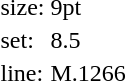<table style="margin-left:40px;">
<tr>
<td>size:</td>
<td>9pt</td>
</tr>
<tr>
<td>set:</td>
<td>8.5</td>
</tr>
<tr>
<td>line:</td>
<td>M.1266</td>
</tr>
</table>
